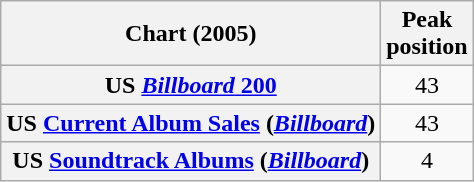<table class="wikitable sortable plainrowheaders" style="text-align:center">
<tr>
<th scope="col">Chart (2005)</th>
<th scope="col">Peak<br>position</th>
</tr>
<tr>
<th scope="row">US <a href='#'><em>Billboard</em> 200</a></th>
<td>43</td>
</tr>
<tr>
<th scope="row">US <a href='#'>Current Album Sales</a> (<em><a href='#'>Billboard</a></em>)</th>
<td>43</td>
</tr>
<tr>
<th scope="row">US <a href='#'>Soundtrack Albums</a> (<em><a href='#'>Billboard</a></em>)</th>
<td>4</td>
</tr>
</table>
